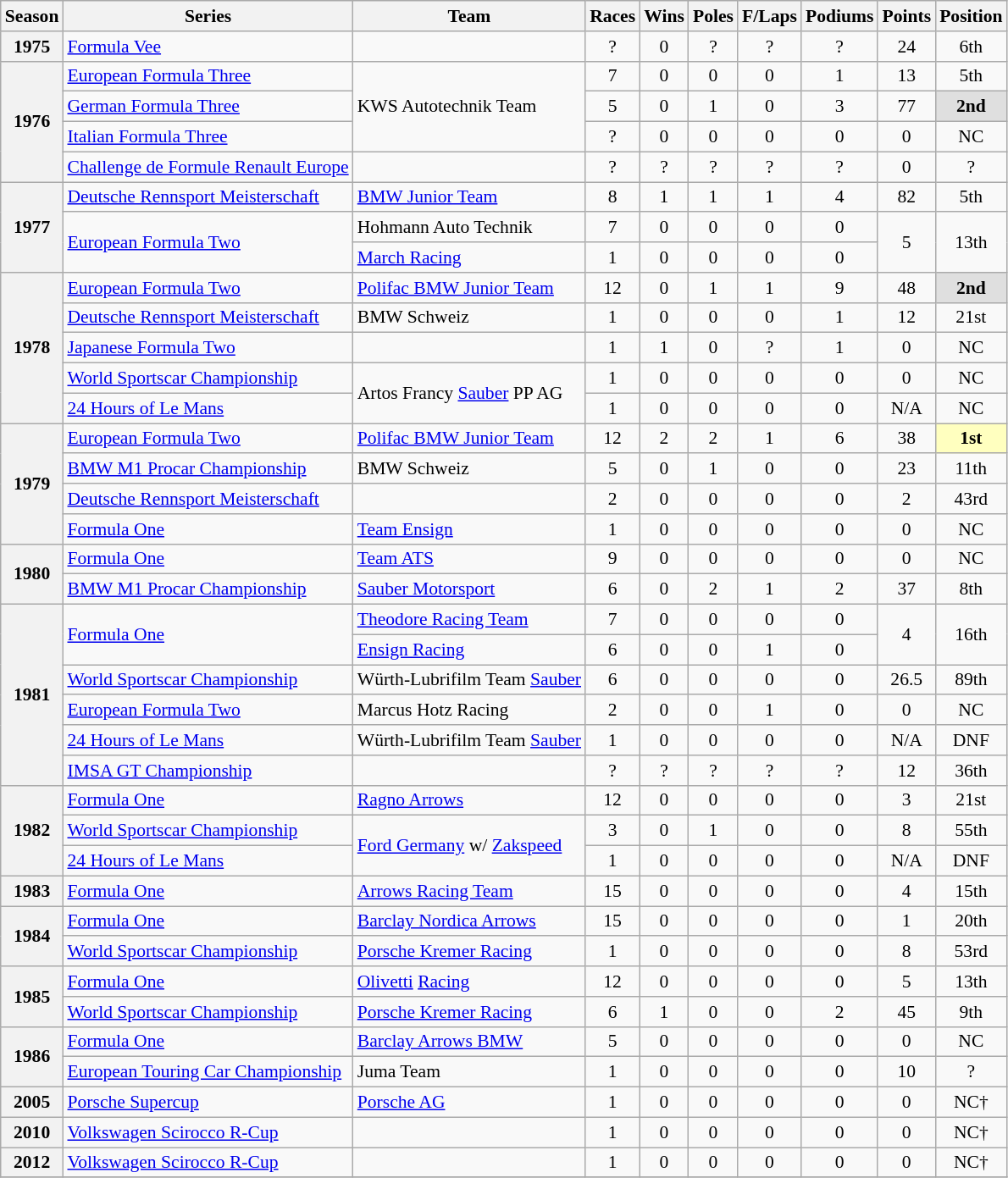<table class="wikitable" style="font-size: 90%; text-align:center">
<tr>
<th>Season</th>
<th>Series</th>
<th>Team</th>
<th>Races</th>
<th>Wins</th>
<th>Poles</th>
<th>F/Laps</th>
<th>Podiums</th>
<th>Points</th>
<th>Position</th>
</tr>
<tr>
<th>1975</th>
<td align=left><a href='#'>Formula Vee</a></td>
<td align=left></td>
<td>?</td>
<td>0</td>
<td>?</td>
<td>?</td>
<td>?</td>
<td>24</td>
<td>6th</td>
</tr>
<tr>
<th rowspan=4>1976</th>
<td align=left><a href='#'>European Formula Three</a></td>
<td rowspan="3" style="text-align:left">KWS Autotechnik Team</td>
<td>7</td>
<td>0</td>
<td>0</td>
<td>0</td>
<td>1</td>
<td>13</td>
<td>5th</td>
</tr>
<tr>
<td align=left><a href='#'>German Formula Three</a></td>
<td>5</td>
<td>0</td>
<td>1</td>
<td>0</td>
<td>3</td>
<td>77</td>
<td style="background:#DFDFDF"><strong>2nd</strong></td>
</tr>
<tr>
<td align=left><a href='#'>Italian Formula Three</a></td>
<td>?</td>
<td>0</td>
<td>0</td>
<td>0</td>
<td>0</td>
<td>0</td>
<td>NC</td>
</tr>
<tr>
<td nowrap><a href='#'>Challenge de Formule Renault Europe</a></td>
<td align=left></td>
<td>?</td>
<td>?</td>
<td>?</td>
<td>?</td>
<td>?</td>
<td>0</td>
<td>?</td>
</tr>
<tr>
<th rowspan=3>1977</th>
<td align=left><a href='#'>Deutsche Rennsport Meisterschaft</a></td>
<td align=left><a href='#'>BMW Junior Team</a></td>
<td>8</td>
<td>1</td>
<td>1</td>
<td>1</td>
<td>4</td>
<td>82</td>
<td>5th</td>
</tr>
<tr>
<td rowspan="2" style="text-align:left"><a href='#'>European Formula Two</a></td>
<td align=left>Hohmann Auto Technik</td>
<td>7</td>
<td>0</td>
<td>0</td>
<td>0</td>
<td>0</td>
<td rowspan=2>5</td>
<td rowspan=2>13th</td>
</tr>
<tr>
<td align=left><a href='#'>March Racing</a></td>
<td>1</td>
<td>0</td>
<td>0</td>
<td>0</td>
<td>0</td>
</tr>
<tr>
<th rowspan=5>1978</th>
<td align=left><a href='#'>European Formula Two</a></td>
<td align=left><a href='#'>Polifac BMW Junior Team</a></td>
<td>12</td>
<td>0</td>
<td>1</td>
<td>1</td>
<td>9</td>
<td>48</td>
<td style="background:#DFDFDF"><strong>2nd</strong></td>
</tr>
<tr>
<td align=left><a href='#'>Deutsche Rennsport Meisterschaft</a></td>
<td align=left>BMW Schweiz</td>
<td>1</td>
<td>0</td>
<td>0</td>
<td>0</td>
<td>1</td>
<td>12</td>
<td>21st</td>
</tr>
<tr>
<td align=left><a href='#'>Japanese Formula Two</a></td>
<td align=left></td>
<td>1</td>
<td>1</td>
<td>0</td>
<td>?</td>
<td>1</td>
<td>0</td>
<td>NC</td>
</tr>
<tr>
<td align=left><a href='#'>World Sportscar Championship</a></td>
<td rowspan="2" style="text-align:left">Artos Francy <a href='#'>Sauber</a> PP AG</td>
<td>1</td>
<td>0</td>
<td>0</td>
<td>0</td>
<td>0</td>
<td>0</td>
<td>NC</td>
</tr>
<tr>
<td align=left><a href='#'>24 Hours of Le Mans</a></td>
<td>1</td>
<td>0</td>
<td>0</td>
<td>0</td>
<td>0</td>
<td>N/A</td>
<td>NC</td>
</tr>
<tr>
<th rowspan=4>1979</th>
<td align=left><a href='#'>European Formula Two</a></td>
<td align=left><a href='#'>Polifac BMW Junior Team</a></td>
<td>12</td>
<td>2</td>
<td>2</td>
<td>1</td>
<td>6</td>
<td>38</td>
<td style="background:#FFFFBF"><strong>1st</strong></td>
</tr>
<tr>
<td align=left><a href='#'>BMW M1 Procar Championship</a></td>
<td align=left>BMW Schweiz</td>
<td>5</td>
<td>0</td>
<td>1</td>
<td>0</td>
<td>0</td>
<td>23</td>
<td>11th</td>
</tr>
<tr>
<td align=left><a href='#'>Deutsche Rennsport Meisterschaft</a></td>
<td align=left></td>
<td>2</td>
<td>0</td>
<td>0</td>
<td>0</td>
<td>0</td>
<td>2</td>
<td>43rd</td>
</tr>
<tr>
<td align=left><a href='#'>Formula One</a></td>
<td align=left><a href='#'>Team Ensign</a></td>
<td>1</td>
<td>0</td>
<td>0</td>
<td>0</td>
<td>0</td>
<td>0</td>
<td>NC</td>
</tr>
<tr>
<th rowspan=2>1980</th>
<td align=left><a href='#'>Formula One</a></td>
<td align=left><a href='#'>Team ATS</a></td>
<td>9</td>
<td>0</td>
<td>0</td>
<td>0</td>
<td>0</td>
<td>0</td>
<td>NC</td>
</tr>
<tr>
<td align=left><a href='#'>BMW M1 Procar Championship</a></td>
<td align=left><a href='#'>Sauber Motorsport</a></td>
<td>6</td>
<td>0</td>
<td>2</td>
<td>1</td>
<td>2</td>
<td>37</td>
<td>8th</td>
</tr>
<tr>
<th rowspan=6>1981</th>
<td rowspan="2" style="text-align:left"><a href='#'>Formula One</a></td>
<td align=left><a href='#'>Theodore Racing Team</a></td>
<td>7</td>
<td>0</td>
<td>0</td>
<td>0</td>
<td>0</td>
<td rowspan=2>4</td>
<td rowspan=2>16th</td>
</tr>
<tr>
<td align=left><a href='#'>Ensign Racing</a></td>
<td>6</td>
<td>0</td>
<td>0</td>
<td>1</td>
<td>0</td>
</tr>
<tr>
<td align=left><a href='#'>World Sportscar Championship</a></td>
<td align=left>Würth-Lubrifilm Team <a href='#'>Sauber</a></td>
<td>6</td>
<td>0</td>
<td>0</td>
<td>0</td>
<td>0</td>
<td>26.5</td>
<td>89th</td>
</tr>
<tr>
<td align=left><a href='#'>European Formula Two</a></td>
<td align=left>Marcus Hotz Racing</td>
<td>2</td>
<td>0</td>
<td>0</td>
<td>1</td>
<td>0</td>
<td>0</td>
<td>NC</td>
</tr>
<tr>
<td align=left><a href='#'>24 Hours of Le Mans</a></td>
<td align=left>Würth-Lubrifilm Team <a href='#'>Sauber</a></td>
<td>1</td>
<td>0</td>
<td>0</td>
<td>0</td>
<td>0</td>
<td>N/A</td>
<td>DNF</td>
</tr>
<tr>
<td align=left><a href='#'>IMSA GT Championship</a></td>
<td align=left></td>
<td>?</td>
<td>?</td>
<td>?</td>
<td>?</td>
<td>?</td>
<td>12</td>
<td>36th</td>
</tr>
<tr>
<th rowspan=3>1982</th>
<td align=left><a href='#'>Formula One</a></td>
<td align=left><a href='#'>Ragno Arrows</a></td>
<td>12</td>
<td>0</td>
<td>0</td>
<td>0</td>
<td>0</td>
<td>3</td>
<td>21st</td>
</tr>
<tr>
<td align=left><a href='#'>World Sportscar Championship</a></td>
<td rowspan="2" style="text-align:left"><a href='#'>Ford Germany</a> w/ <a href='#'>Zakspeed</a></td>
<td>3</td>
<td>0</td>
<td>1</td>
<td>0</td>
<td>0</td>
<td>8</td>
<td>55th</td>
</tr>
<tr>
<td align=left><a href='#'>24 Hours of Le Mans</a></td>
<td>1</td>
<td>0</td>
<td>0</td>
<td>0</td>
<td>0</td>
<td>N/A</td>
<td>DNF</td>
</tr>
<tr>
<th>1983</th>
<td align=left><a href='#'>Formula One</a></td>
<td align=left><a href='#'>Arrows Racing Team</a></td>
<td>15</td>
<td>0</td>
<td>0</td>
<td>0</td>
<td>0</td>
<td>4</td>
<td>15th</td>
</tr>
<tr>
<th rowspan=2>1984</th>
<td align=left><a href='#'>Formula One</a></td>
<td align=left><a href='#'>Barclay Nordica Arrows</a></td>
<td>15</td>
<td>0</td>
<td>0</td>
<td>0</td>
<td>0</td>
<td>1</td>
<td>20th</td>
</tr>
<tr>
<td align=left><a href='#'>World Sportscar Championship</a></td>
<td align=left><a href='#'>Porsche Kremer Racing</a></td>
<td>1</td>
<td>0</td>
<td>0</td>
<td>0</td>
<td>0</td>
<td>8</td>
<td>53rd</td>
</tr>
<tr>
<th rowspan=2>1985</th>
<td align=left><a href='#'>Formula One</a></td>
<td align=left nowrap><a href='#'>Olivetti</a> <a href='#'>Racing</a></td>
<td>12</td>
<td>0</td>
<td>0</td>
<td>0</td>
<td>0</td>
<td>5</td>
<td>13th</td>
</tr>
<tr>
<td align=left><a href='#'>World Sportscar Championship</a></td>
<td align=left><a href='#'>Porsche Kremer Racing</a></td>
<td>6</td>
<td>1</td>
<td>0</td>
<td>0</td>
<td>2</td>
<td>45</td>
<td>9th</td>
</tr>
<tr>
<th rowspan=2>1986</th>
<td align=left><a href='#'>Formula One</a></td>
<td align=left><a href='#'>Barclay Arrows BMW</a></td>
<td>5</td>
<td>0</td>
<td>0</td>
<td>0</td>
<td>0</td>
<td>0</td>
<td>NC</td>
</tr>
<tr>
<td align=left><a href='#'>European Touring Car Championship</a></td>
<td align=left>Juma Team</td>
<td>1</td>
<td>0</td>
<td>0</td>
<td>0</td>
<td>0</td>
<td>10</td>
<td>?</td>
</tr>
<tr>
<th>2005</th>
<td align=left><a href='#'>Porsche Supercup</a></td>
<td align=left><a href='#'>Porsche AG</a></td>
<td>1</td>
<td>0</td>
<td>0</td>
<td>0</td>
<td>0</td>
<td>0</td>
<td>NC†</td>
</tr>
<tr>
<th>2010</th>
<td align=left><a href='#'>Volkswagen Scirocco R-Cup</a></td>
<td align=left></td>
<td>1</td>
<td>0</td>
<td>0</td>
<td>0</td>
<td>0</td>
<td>0</td>
<td>NC†</td>
</tr>
<tr>
<th>2012</th>
<td align=left><a href='#'>Volkswagen Scirocco R-Cup</a></td>
<td align=left></td>
<td>1</td>
<td>0</td>
<td>0</td>
<td>0</td>
<td>0</td>
<td>0</td>
<td>NC†</td>
</tr>
<tr>
</tr>
</table>
